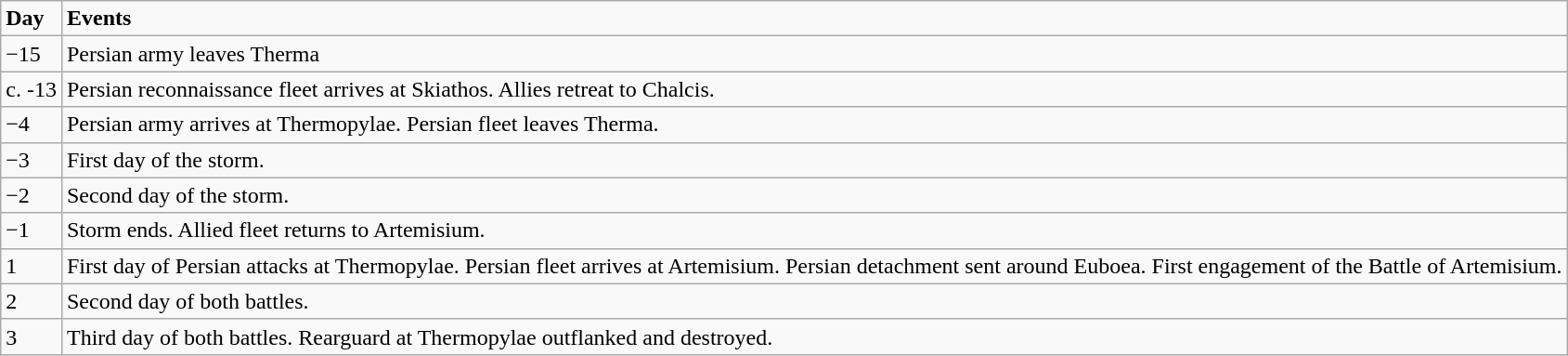<table class="wikitable">
<tr>
<td><strong>Day</strong></td>
<td><strong>Events</strong></td>
</tr>
<tr>
<td>−15</td>
<td>Persian army leaves Therma</td>
</tr>
<tr>
<td>c. -13</td>
<td>Persian reconnaissance fleet arrives at Skiathos. Allies retreat to Chalcis.</td>
</tr>
<tr>
<td>−4</td>
<td>Persian army arrives at Thermopylae. Persian fleet leaves Therma.</td>
</tr>
<tr>
<td>−3</td>
<td>First day of the storm.</td>
</tr>
<tr>
<td>−2</td>
<td>Second day of the storm.</td>
</tr>
<tr>
<td>−1</td>
<td>Storm ends. Allied fleet returns to Artemisium.</td>
</tr>
<tr>
<td>1</td>
<td>First day of Persian attacks at Thermopylae. Persian fleet arrives at Artemisium. Persian detachment sent around Euboea. First engagement of the Battle of Artemisium.</td>
</tr>
<tr>
<td>2</td>
<td>Second day of both battles.</td>
</tr>
<tr>
<td>3</td>
<td>Third day of both battles. Rearguard at Thermopylae outflanked and destroyed.</td>
</tr>
</table>
